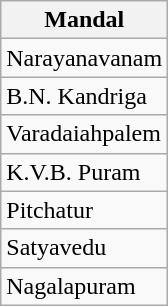<table class="wikitable sortable static-row-numbers static-row-header-hash">
<tr>
<th>Mandal</th>
</tr>
<tr>
<td>Narayanavanam</td>
</tr>
<tr>
<td>B.N. Kandriga</td>
</tr>
<tr>
<td>Varadaiahpalem</td>
</tr>
<tr>
<td>K.V.B. Puram</td>
</tr>
<tr>
<td>Pitchatur</td>
</tr>
<tr>
<td>Satyavedu</td>
</tr>
<tr>
<td>Nagalapuram</td>
</tr>
</table>
